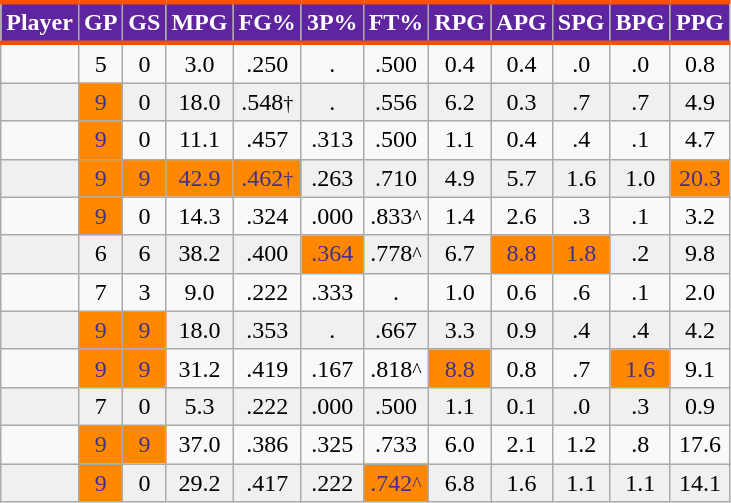<table class="wikitable sortable" style="text-align:right;">
<tr>
<th style="background:#5F249F; color:#FFFFFF; border-top:#FE5000 3px solid; border-bottom:#FE5000 3px solid;">Player</th>
<th style="background:#5F249F; color:#FFFFFF; border-top:#FE5000 3px solid; border-bottom:#FE5000 3px solid;">GP</th>
<th style="background:#5F249F; color:#FFFFFF; border-top:#FE5000 3px solid; border-bottom:#FE5000 3px solid;">GS</th>
<th style="background:#5F249F; color:#FFFFFF; border-top:#FE5000 3px solid; border-bottom:#FE5000 3px solid;">MPG</th>
<th style="background:#5F249F; color:#FFFFFF; border-top:#FE5000 3px solid; border-bottom:#FE5000 3px solid;">FG%</th>
<th style="background:#5F249F; color:#FFFFFF; border-top:#FE5000 3px solid; border-bottom:#FE5000 3px solid;">3P%</th>
<th style="background:#5F249F; color:#FFFFFF; border-top:#FE5000 3px solid; border-bottom:#FE5000 3px solid;">FT%</th>
<th style="background:#5F249F; color:#FFFFFF; border-top:#FE5000 3px solid; border-bottom:#FE5000 3px solid;">RPG</th>
<th style="background:#5F249F; color:#FFFFFF; border-top:#FE5000 3px solid; border-bottom:#FE5000 3px solid;">APG</th>
<th style="background:#5F249F; color:#FFFFFF; border-top:#FE5000 3px solid; border-bottom:#FE5000 3px solid;">SPG</th>
<th style="background:#5F249F; color:#FFFFFF; border-top:#FE5000 3px solid; border-bottom:#FE5000 3px solid;">BPG</th>
<th style="background:#5F249F; color:#FFFFFF; border-top:#FE5000 3px solid; border-bottom:#FE5000 3px solid;">PPG</th>
</tr>
<tr align="center" bgcolor="">
<td></td>
<td>5</td>
<td>0</td>
<td>3.0</td>
<td>.250</td>
<td>.</td>
<td>.500</td>
<td>0.4</td>
<td>0.4</td>
<td>.0</td>
<td>.0</td>
<td>0.8</td>
</tr>
<tr align="center" bgcolor="#f0f0f0">
<td></td>
<td style="background:#FF8800;color:#423189;">9</td>
<td>0</td>
<td>18.0</td>
<td>.548<small>†</small></td>
<td>.</td>
<td>.556</td>
<td>6.2</td>
<td>0.3</td>
<td>.7</td>
<td>.7</td>
<td>4.9</td>
</tr>
<tr align="center" bgcolor="">
<td></td>
<td style="background:#FF8800;color:#423189;">9</td>
<td>0</td>
<td>11.1</td>
<td>.457</td>
<td>.313</td>
<td>.500</td>
<td>1.1</td>
<td>0.4</td>
<td>.4</td>
<td>.1</td>
<td>4.7</td>
</tr>
<tr align="center" bgcolor="#f0f0f0">
<td></td>
<td style="background:#FF8800;color:#423189;">9</td>
<td style="background:#FF8800;color:#423189;">9</td>
<td style="background:#FF8800;color:#423189;">42.9</td>
<td style="background:#FF8800;color:#423189;">.462<small>†</small></td>
<td>.263</td>
<td>.710</td>
<td>4.9</td>
<td>5.7</td>
<td>1.6</td>
<td>1.0</td>
<td style="background:#FF8800;color:#423189;">20.3</td>
</tr>
<tr align="center" bgcolor="">
<td></td>
<td style="background:#FF8800;color:#423189;">9</td>
<td>0</td>
<td>14.3</td>
<td>.324</td>
<td>.000</td>
<td>.833<small>^</small></td>
<td>1.4</td>
<td>2.6</td>
<td>.3</td>
<td>.1</td>
<td>3.2</td>
</tr>
<tr align="center" bgcolor="#f0f0f0">
<td></td>
<td>6</td>
<td>6</td>
<td>38.2</td>
<td>.400</td>
<td style="background:#FF8800;color:#423189;">.364</td>
<td>.778<small>^</small></td>
<td>6.7</td>
<td style="background:#FF8800;color:#423189;">8.8</td>
<td style="background:#FF8800;color:#423189;">1.8</td>
<td>.2</td>
<td>9.8</td>
</tr>
<tr align="center" bgcolor="">
<td></td>
<td>7</td>
<td>3</td>
<td>9.0</td>
<td>.222</td>
<td>.333</td>
<td>.</td>
<td>1.0</td>
<td>0.6</td>
<td>.6</td>
<td>.1</td>
<td>2.0</td>
</tr>
<tr align="center" bgcolor="#f0f0f0">
<td></td>
<td style="background:#FF8800;color:#423189;">9</td>
<td style="background:#FF8800;color:#423189;">9</td>
<td>18.0</td>
<td>.353</td>
<td>.</td>
<td>.667</td>
<td>3.3</td>
<td>0.9</td>
<td>.4</td>
<td>.4</td>
<td>4.2</td>
</tr>
<tr align="center" bgcolor="">
<td></td>
<td style="background:#FF8800;color:#423189;">9</td>
<td style="background:#FF8800;color:#423189;">9</td>
<td>31.2</td>
<td>.419</td>
<td>.167</td>
<td>.818<small>^</small></td>
<td style="background:#FF8800;color:#423189;">8.8</td>
<td>0.8</td>
<td>.7</td>
<td style="background:#FF8800;color:#423189;">1.6</td>
<td>9.1</td>
</tr>
<tr align="center" bgcolor="#f0f0f0">
<td></td>
<td>7</td>
<td>0</td>
<td>5.3</td>
<td>.222</td>
<td>.000</td>
<td>.500</td>
<td>1.1</td>
<td>0.1</td>
<td>.0</td>
<td>.3</td>
<td>0.9</td>
</tr>
<tr align="center" bgcolor="">
<td></td>
<td style="background:#FF8800;color:#423189;">9</td>
<td style="background:#FF8800;color:#423189;">9</td>
<td>37.0</td>
<td>.386</td>
<td>.325</td>
<td>.733</td>
<td>6.0</td>
<td>2.1</td>
<td>1.2</td>
<td>.8</td>
<td>17.6</td>
</tr>
<tr align="center" bgcolor="#f0f0f0">
<td></td>
<td style="background:#FF8800;color:#423189;">9</td>
<td>0</td>
<td>29.2</td>
<td>.417</td>
<td>.222</td>
<td style="background:#FF8800;color:#423189;">.742<small>^</small></td>
<td>6.8</td>
<td>1.6</td>
<td>1.1</td>
<td>1.1</td>
<td>14.1</td>
</tr>
</table>
